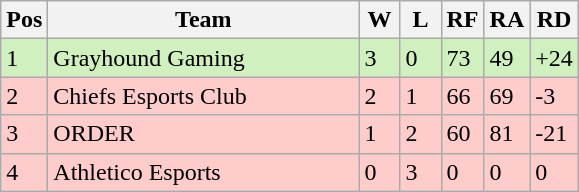<table class="wikitable">
<tr>
<th width="20">Pos</th>
<th width="200">Team</th>
<th width="20">W</th>
<th width="20">L</th>
<th width="20">RF</th>
<th width="20">RA</th>
<th width="20">RD</th>
</tr>
<tr style="background: #D0F0C0;">
<td>1</td>
<td>Grayhound Gaming</td>
<td>3</td>
<td>0</td>
<td>73</td>
<td>49</td>
<td>+24</td>
</tr>
<tr style="background: #FFCCCC;">
<td>2</td>
<td>Chiefs Esports Club</td>
<td>2</td>
<td>1</td>
<td>66</td>
<td>69</td>
<td>-3</td>
</tr>
<tr style="background: #FFCCCC;">
<td>3</td>
<td>ORDER</td>
<td>1</td>
<td>2</td>
<td>60</td>
<td>81</td>
<td>-21</td>
</tr>
<tr style="background: #FFCCCC;">
<td>4</td>
<td>Athletico Esports</td>
<td>0</td>
<td>3</td>
<td>0</td>
<td>0</td>
<td>0</td>
</tr>
</table>
